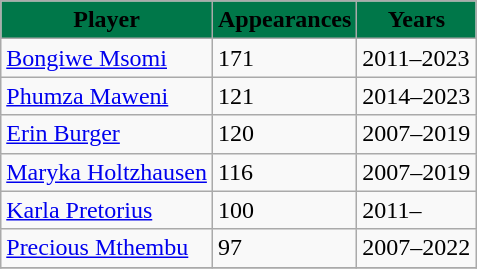<table class="wikitable collapsible" border="1">
<tr>
<th style="background:#007749;"><span>Player</span></th>
<th style="background:#007749;"><span>Appearances</span></th>
<th style="background:#007749;"><span>Years</span></th>
</tr>
<tr>
<td><a href='#'>Bongiwe Msomi</a></td>
<td>171</td>
<td>2011–2023</td>
</tr>
<tr>
<td><a href='#'>Phumza Maweni</a></td>
<td>121</td>
<td>2014–2023</td>
</tr>
<tr>
<td><a href='#'>Erin Burger</a></td>
<td>120</td>
<td>2007–2019</td>
</tr>
<tr>
<td><a href='#'>Maryka Holtzhausen</a></td>
<td>116</td>
<td>2007–2019</td>
</tr>
<tr>
<td><a href='#'>Karla Pretorius</a></td>
<td>100</td>
<td>2011–</td>
</tr>
<tr>
<td><a href='#'>Precious Mthembu</a></td>
<td>97</td>
<td>2007–2022</td>
</tr>
<tr>
</tr>
</table>
